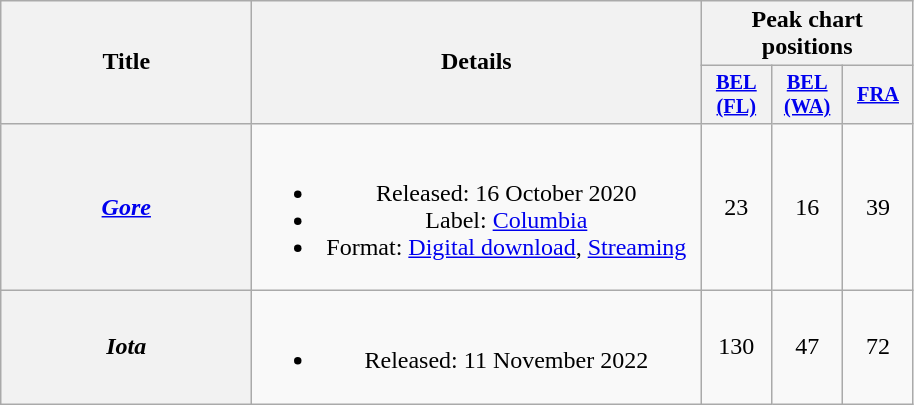<table class="wikitable plainrowheaders" style="text-align:center;">
<tr>
<th scope="col" rowspan="2" style="width:10em;">Title</th>
<th scope="col" rowspan="2" style="width:18.25em;">Details</th>
<th scope="col" colspan="3">Peak chart positions</th>
</tr>
<tr>
<th scope="col" style="width:3em;font-size:85%;"><a href='#'>BEL<br>(FL)</a><br></th>
<th scope="col" style="width:3em;font-size:85%;"><a href='#'>BEL<br>(WA)</a><br></th>
<th scope="col" style="width:3em;font-size:85%;"><a href='#'>FRA</a><br></th>
</tr>
<tr>
<th scope="row"><em><a href='#'>Gore</a></em></th>
<td><br><ul><li>Released: 16 October 2020</li><li>Label: <a href='#'>Columbia</a></li><li>Format: <a href='#'>Digital download</a>, <a href='#'>Streaming</a></li></ul></td>
<td>23</td>
<td>16</td>
<td>39</td>
</tr>
<tr>
<th scope="row"><em>Iota</em></th>
<td><br><ul><li>Released: 11 November 2022</li></ul></td>
<td>130</td>
<td>47</td>
<td>72</td>
</tr>
</table>
